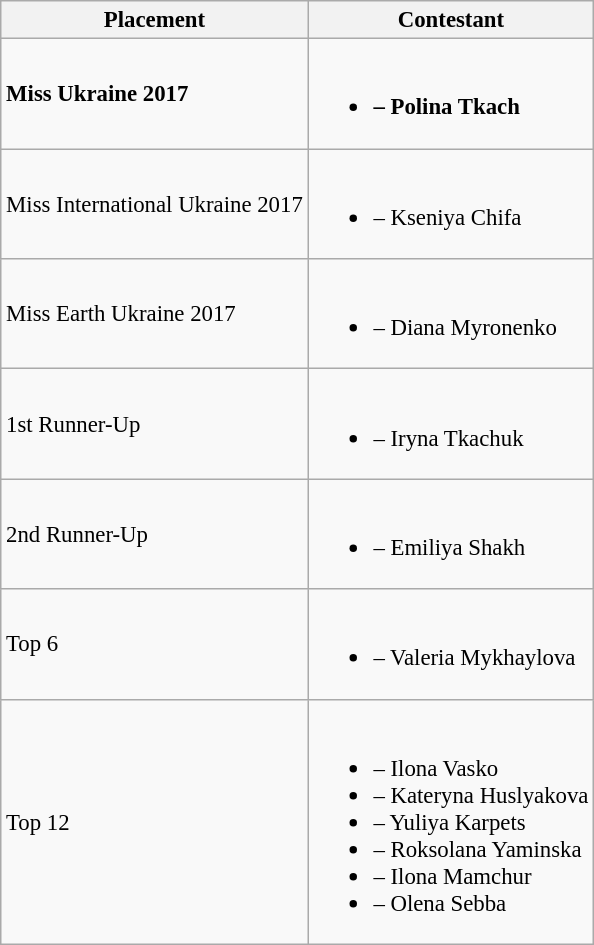<table class="wikitable sortable" style="font-size: 95%;">
<tr>
<th>Placement</th>
<th>Contestant</th>
</tr>
<tr>
<td><strong>Miss Ukraine 2017</strong></td>
<td><br><ul><li><strong> – Polina Tkach</strong></li></ul></td>
</tr>
<tr>
<td>Miss International Ukraine 2017</td>
<td><br><ul><li> – Kseniya Chifa</li></ul></td>
</tr>
<tr>
<td>Miss Earth Ukraine 2017</td>
<td><br><ul><li> – Diana Myronenko</li></ul></td>
</tr>
<tr>
<td>1st Runner-Up</td>
<td><br><ul><li> – Iryna Tkachuk</li></ul></td>
</tr>
<tr>
<td>2nd Runner-Up</td>
<td><br><ul><li> – Emiliya Shakh</li></ul></td>
</tr>
<tr>
<td>Top 6</td>
<td><br><ul><li> – Valeria Mykhaylova</li></ul></td>
</tr>
<tr>
<td>Top 12</td>
<td><br><ul><li> – Ilona Vasko</li><li> – Kateryna Huslyakova</li><li> – Yuliya Karpets</li><li> – Roksolana Yaminska</li><li> – Ilona Mamchur</li><li> – Olena Sebba</li></ul></td>
</tr>
</table>
